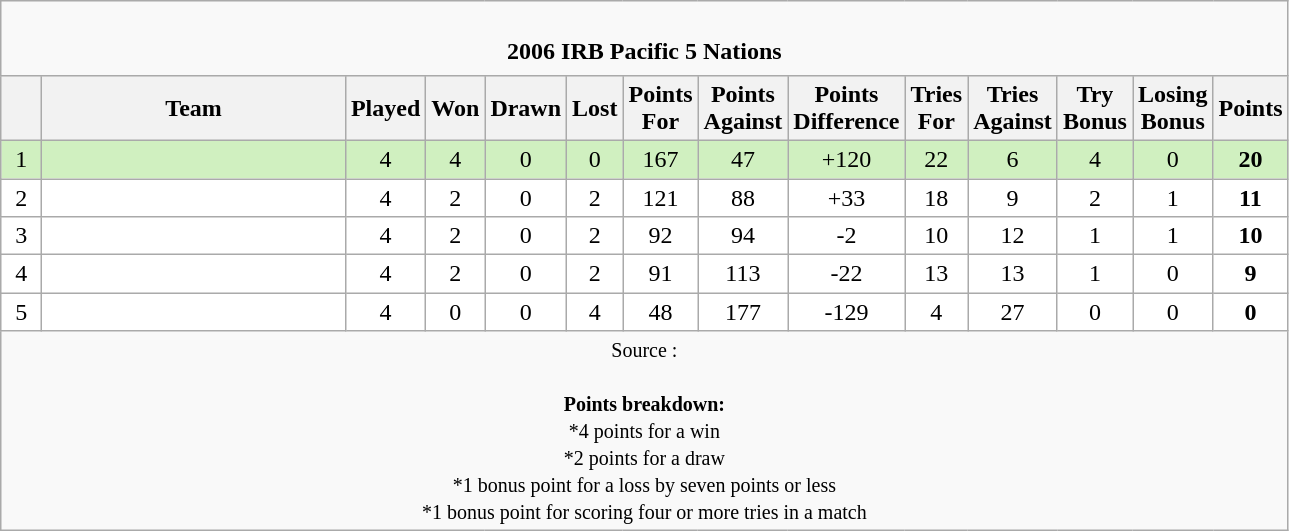<table class="wikitable" style="text-align: center;">
<tr>
<td colspan="14" cellpadding="0" cellspacing="0"><br><table border="0" width="100%" cellpadding="0" cellspacing="0">
<tr>
<td style="border:0px"><strong>2006 IRB Pacific 5 Nations</strong></td>
</tr>
</table>
</td>
</tr>
<tr>
<th bgcolor="#efefef" width="20"></th>
<th bgcolor="#efefef" width="195">Team</th>
<th bgcolor="#efefef" width="20">Played</th>
<th bgcolor="#efefef" width="20">Won</th>
<th bgcolor="#efefef" width="20">Drawn</th>
<th bgcolor="#efefef" width="20">Lost</th>
<th bgcolor="#efefef" width="20">Points For</th>
<th bgcolor="#efefef" width="20">Points Against</th>
<th bgcolor="#efefef" width="20">Points Difference</th>
<th bgcolor="#efefef" width="20">Tries For</th>
<th bgcolor="#efefef" width="20">Tries Against</th>
<th bgcolor="#efefef" width="20">Try Bonus</th>
<th bgcolor="#efefef" width="20">Losing Bonus</th>
<th bgcolor="#efefef" width="20">Points<br></th>
</tr>
<tr bgcolor=#D0F0C0 align=center>
<td>1</td>
<td align=left></td>
<td>4</td>
<td>4</td>
<td>0</td>
<td>0</td>
<td>167</td>
<td>47</td>
<td>+120</td>
<td>22</td>
<td>6</td>
<td>4</td>
<td>0</td>
<td><strong>20</strong></td>
</tr>
<tr bgcolor=#ffffff align=center>
<td>2</td>
<td align=left></td>
<td>4</td>
<td>2</td>
<td>0</td>
<td>2</td>
<td>121</td>
<td>88</td>
<td>+33</td>
<td>18</td>
<td>9</td>
<td>2</td>
<td>1</td>
<td><strong>11</strong></td>
</tr>
<tr bgcolor=#ffffff align=center>
<td>3</td>
<td align=left></td>
<td>4</td>
<td>2</td>
<td>0</td>
<td>2</td>
<td>92</td>
<td>94</td>
<td>-2</td>
<td>10</td>
<td>12</td>
<td>1</td>
<td>1</td>
<td><strong>10</strong></td>
</tr>
<tr bgcolor=#ffffff align=center>
<td>4</td>
<td align=left></td>
<td>4</td>
<td>2</td>
<td>0</td>
<td>2</td>
<td>91</td>
<td>113</td>
<td>-22</td>
<td>13</td>
<td>13</td>
<td>1</td>
<td>0</td>
<td><strong>9</strong></td>
</tr>
<tr bgcolor=#ffffff align=center>
<td>5</td>
<td align=left></td>
<td>4</td>
<td>0</td>
<td>0</td>
<td>4</td>
<td>48</td>
<td>177</td>
<td>-129</td>
<td>4</td>
<td>27</td>
<td>0</td>
<td>0</td>
<td><strong>0</strong></td>
</tr>
<tr |align=left|>
<td colspan="14" style="border:0px"><small>Source : <br><br><strong>Points breakdown:</strong><br>*4 points for a win<br>*2 points for a draw<br>*1 bonus point for a loss by seven points or less<br>*1 bonus point for scoring four or more tries in a match</small></td>
</tr>
</table>
